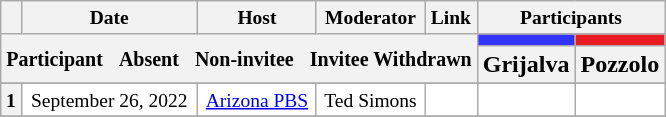<table class="wikitable" style="text-align:center;">
<tr style="font-size:small;">
<th scope="col"></th>
<th scope="col">Date</th>
<th scope="col">Host</th>
<th scope="col">Moderator</th>
<th scope="col">Link</th>
<th scope="col" colspan="4">Participants</th>
</tr>
<tr>
<th colspan="5" rowspan="2"> <small>Participant  </small> <small>Absent  </small> <small>Non-invitee  </small> <small>Invitee Withdrawn</small></th>
<th scope="col" style="background:#3333FF;"></th>
<th scope="col" style="background:#E81B23;"></th>
</tr>
<tr>
<th scope="col">Grijalva</th>
<th scope="col">Pozzolo</th>
</tr>
<tr>
</tr>
<tr style="background:#FFFFFF;font-size:small;">
<th scope="row">1</th>
<td style="white-space:nowrap;">September 26, 2022</td>
<td style="white-space:nowrap;"><a href='#'>Arizona PBS</a></td>
<td style="white-space:nowrap;">Ted Simons</td>
<td style="white-space:nowrap;"></td>
<td></td>
<td></td>
</tr>
<tr>
</tr>
</table>
